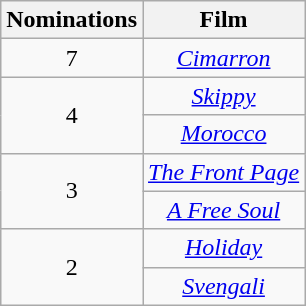<table class="wikitable plainrowheaders" style="text-align: center; margin-right:1em;">
<tr>
<th scope="col" style="width:55px;">Nominations</th>
<th scope="col" style="text-align:center;">Film</th>
</tr>
<tr>
<td>7</td>
<td><em><a href='#'>Cimarron</a></em></td>
</tr>
<tr>
<td scope="row" rowspan="2" style="text-align:center">4</td>
<td><em><a href='#'>Skippy</a></em></td>
</tr>
<tr>
<td><em><a href='#'>Morocco</a></em></td>
</tr>
<tr>
<td scope="row" rowspan="2" style="text-align:center">3</td>
<td><em><a href='#'>The Front Page</a></em></td>
</tr>
<tr>
<td><em><a href='#'>A Free Soul</a></em></td>
</tr>
<tr>
<td scope="row" rowspan="2" style="text-align:center">2</td>
<td><em><a href='#'>Holiday</a></em></td>
</tr>
<tr>
<td><em><a href='#'>Svengali</a></em></td>
</tr>
</table>
